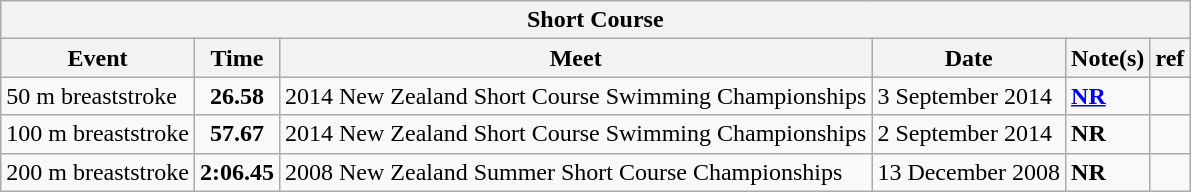<table class="wikitable">
<tr style="background:#eee;">
<th colspan="6">Short Course</th>
</tr>
<tr style="background:#eee;">
<th>Event</th>
<th>Time</th>
<th>Meet</th>
<th>Date</th>
<th>Note(s)</th>
<th>ref</th>
</tr>
<tr>
<td>50 m breaststroke</td>
<td style="text-align:center;"><strong>26.58</strong></td>
<td>2014 New Zealand Short Course Swimming Championships</td>
<td>3 September 2014</td>
<td><strong><a href='#'>NR</a></strong></td>
<td></td>
</tr>
<tr>
<td>100 m breaststroke</td>
<td style="text-align:center;"><strong>57.67</strong></td>
<td>2014 New Zealand Short Course Swimming Championships</td>
<td>2 September 2014</td>
<td><strong>NR</strong></td>
<td></td>
</tr>
<tr>
<td>200 m breaststroke</td>
<td style="text-align:center;"><strong>2:06.45</strong></td>
<td>2008 New Zealand Summer Short Course Championships</td>
<td>13 December 2008</td>
<td><strong>NR</strong></td>
<td></td>
</tr>
</table>
